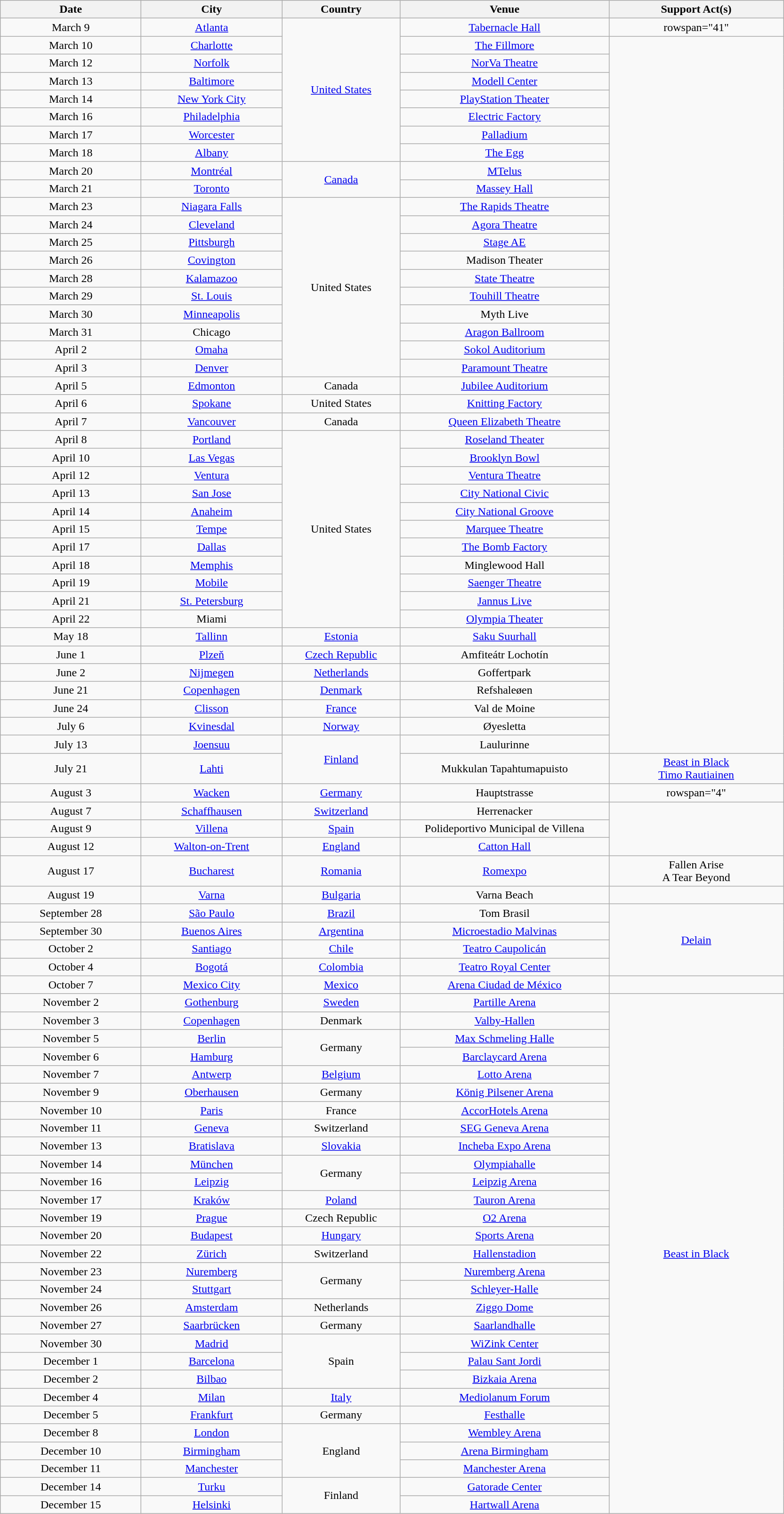<table class="wikitable plainrowheaders" style="text-align:center;">
<tr>
<th scope="col" style="width:12em;">Date</th>
<th scope="col" style="width:12em;">City</th>
<th scope="col" style="width:10em;">Country</th>
<th scope="col" style="width:18em;">Venue</th>
<th scope="col" style="width:15em;">Support Act(s)</th>
</tr>
<tr>
<td>March 9</td>
<td><a href='#'>Atlanta</a></td>
<td rowspan="8"><a href='#'>United States</a></td>
<td><a href='#'>Tabernacle Hall</a></td>
<td>rowspan="41" </td>
</tr>
<tr>
<td>March 10</td>
<td><a href='#'>Charlotte</a></td>
<td><a href='#'>The Fillmore</a></td>
</tr>
<tr>
<td>March 12</td>
<td><a href='#'>Norfolk</a></td>
<td><a href='#'>NorVa Theatre</a></td>
</tr>
<tr>
<td>March 13</td>
<td><a href='#'>Baltimore</a></td>
<td><a href='#'>Modell Center</a></td>
</tr>
<tr>
<td>March 14</td>
<td><a href='#'>New York City</a></td>
<td><a href='#'>PlayStation Theater</a></td>
</tr>
<tr>
<td>March 16</td>
<td><a href='#'>Philadelphia</a></td>
<td><a href='#'>Electric Factory</a></td>
</tr>
<tr>
<td>March 17</td>
<td><a href='#'>Worcester</a></td>
<td><a href='#'>Palladium</a></td>
</tr>
<tr>
<td>March 18</td>
<td><a href='#'>Albany</a></td>
<td><a href='#'>The Egg</a></td>
</tr>
<tr>
<td>March 20</td>
<td><a href='#'>Montréal</a></td>
<td rowspan="2"><a href='#'>Canada</a></td>
<td><a href='#'>MTelus</a></td>
</tr>
<tr>
<td>March 21</td>
<td><a href='#'>Toronto</a></td>
<td><a href='#'>Massey Hall</a></td>
</tr>
<tr>
<td>March 23</td>
<td><a href='#'>Niagara Falls</a></td>
<td rowspan="10">United States</td>
<td><a href='#'>The Rapids Theatre</a></td>
</tr>
<tr>
<td>March 24</td>
<td><a href='#'>Cleveland</a></td>
<td><a href='#'>Agora Theatre</a></td>
</tr>
<tr>
<td>March 25</td>
<td><a href='#'>Pittsburgh</a></td>
<td><a href='#'>Stage AE</a></td>
</tr>
<tr>
<td>March 26</td>
<td><a href='#'>Covington</a></td>
<td>Madison Theater</td>
</tr>
<tr>
<td>March 28</td>
<td><a href='#'>Kalamazoo</a></td>
<td><a href='#'>State Theatre</a></td>
</tr>
<tr>
<td>March 29</td>
<td><a href='#'>St. Louis</a></td>
<td><a href='#'>Touhill Theatre</a></td>
</tr>
<tr>
<td>March 30</td>
<td><a href='#'>Minneapolis</a></td>
<td>Myth Live</td>
</tr>
<tr>
<td>March 31</td>
<td>Chicago</td>
<td><a href='#'>Aragon Ballroom</a></td>
</tr>
<tr>
<td>April 2</td>
<td><a href='#'>Omaha</a></td>
<td><a href='#'>Sokol Auditorium</a></td>
</tr>
<tr>
<td>April 3</td>
<td><a href='#'>Denver</a></td>
<td><a href='#'>Paramount Theatre</a></td>
</tr>
<tr>
<td>April 5</td>
<td><a href='#'>Edmonton</a></td>
<td>Canada</td>
<td><a href='#'>Jubilee Auditorium</a></td>
</tr>
<tr>
<td>April 6</td>
<td><a href='#'>Spokane</a></td>
<td>United States</td>
<td><a href='#'>Knitting Factory</a></td>
</tr>
<tr>
<td>April 7</td>
<td><a href='#'>Vancouver</a></td>
<td>Canada</td>
<td><a href='#'>Queen Elizabeth Theatre</a></td>
</tr>
<tr>
<td>April 8</td>
<td><a href='#'>Portland</a></td>
<td rowspan="11">United States</td>
<td><a href='#'>Roseland Theater</a></td>
</tr>
<tr>
<td>April 10</td>
<td><a href='#'>Las Vegas</a></td>
<td><a href='#'>Brooklyn Bowl</a></td>
</tr>
<tr>
<td>April 12</td>
<td><a href='#'>Ventura</a></td>
<td><a href='#'>Ventura Theatre</a></td>
</tr>
<tr>
<td>April 13</td>
<td><a href='#'>San Jose</a></td>
<td><a href='#'>City National Civic</a></td>
</tr>
<tr>
<td>April 14</td>
<td><a href='#'>Anaheim</a></td>
<td><a href='#'>City National Groove</a></td>
</tr>
<tr>
<td>April 15</td>
<td><a href='#'>Tempe</a></td>
<td><a href='#'>Marquee Theatre</a></td>
</tr>
<tr>
<td>April 17</td>
<td><a href='#'>Dallas</a></td>
<td><a href='#'>The Bomb Factory</a></td>
</tr>
<tr>
<td>April 18</td>
<td><a href='#'>Memphis</a></td>
<td>Minglewood Hall</td>
</tr>
<tr>
<td>April 19</td>
<td><a href='#'>Mobile</a></td>
<td><a href='#'>Saenger Theatre</a></td>
</tr>
<tr>
<td>April 21</td>
<td><a href='#'>St. Petersburg</a></td>
<td><a href='#'>Jannus Live</a></td>
</tr>
<tr>
<td>April 22</td>
<td>Miami</td>
<td><a href='#'>Olympia Theater</a></td>
</tr>
<tr>
<td>May 18</td>
<td><a href='#'>Tallinn</a></td>
<td><a href='#'>Estonia</a></td>
<td><a href='#'>Saku Suurhall</a></td>
</tr>
<tr>
<td>June 1</td>
<td><a href='#'>Plzeň</a></td>
<td><a href='#'>Czech Republic</a></td>
<td>Amfiteátr Lochotín</td>
</tr>
<tr>
<td>June 2</td>
<td><a href='#'>Nijmegen</a></td>
<td><a href='#'>Netherlands</a></td>
<td>Goffertpark</td>
</tr>
<tr>
<td>June 21</td>
<td><a href='#'>Copenhagen</a></td>
<td><a href='#'>Denmark</a></td>
<td>Refshaleøen</td>
</tr>
<tr>
<td>June 24</td>
<td><a href='#'>Clisson</a></td>
<td><a href='#'>France</a></td>
<td>Val de Moine</td>
</tr>
<tr>
<td>July 6</td>
<td><a href='#'>Kvinesdal</a></td>
<td><a href='#'>Norway</a></td>
<td>Øyesletta</td>
</tr>
<tr>
<td>July 13</td>
<td><a href='#'>Joensuu</a></td>
<td rowspan="2"><a href='#'>Finland</a></td>
<td>Laulurinne</td>
</tr>
<tr>
<td>July 21</td>
<td><a href='#'>Lahti</a></td>
<td>Mukkulan Tapahtumapuisto</td>
<td><a href='#'>Beast in Black</a><br><a href='#'>Timo Rautiainen</a></td>
</tr>
<tr>
<td>August 3</td>
<td><a href='#'>Wacken</a></td>
<td><a href='#'>Germany</a></td>
<td>Hauptstrasse</td>
<td>rowspan="4" </td>
</tr>
<tr>
<td>August 7</td>
<td><a href='#'>Schaffhausen</a></td>
<td><a href='#'>Switzerland</a></td>
<td>Herrenacker</td>
</tr>
<tr>
<td>August 9</td>
<td><a href='#'>Villena</a></td>
<td><a href='#'>Spain</a></td>
<td>Polideportivo Municipal de Villena</td>
</tr>
<tr>
<td>August 12</td>
<td><a href='#'>Walton-on-Trent</a></td>
<td><a href='#'>England</a></td>
<td><a href='#'>Catton Hall</a></td>
</tr>
<tr>
<td>August 17</td>
<td><a href='#'>Bucharest</a></td>
<td><a href='#'>Romania</a></td>
<td><a href='#'>Romexpo</a></td>
<td>Fallen Arise<br>A Tear Beyond</td>
</tr>
<tr>
<td>August 19</td>
<td><a href='#'>Varna</a></td>
<td><a href='#'>Bulgaria</a></td>
<td>Varna Beach</td>
<td></td>
</tr>
<tr>
<td>September 28</td>
<td><a href='#'>São Paulo</a></td>
<td><a href='#'>Brazil</a></td>
<td>Tom Brasil</td>
<td rowspan="4"><a href='#'>Delain</a></td>
</tr>
<tr>
<td>September 30</td>
<td><a href='#'>Buenos Aires</a></td>
<td><a href='#'>Argentina</a></td>
<td><a href='#'>Microestadio Malvinas</a></td>
</tr>
<tr>
<td>October 2</td>
<td><a href='#'>Santiago</a></td>
<td><a href='#'>Chile</a></td>
<td><a href='#'>Teatro Caupolicán</a></td>
</tr>
<tr>
<td>October 4</td>
<td><a href='#'>Bogotá</a></td>
<td><a href='#'>Colombia</a></td>
<td><a href='#'>Teatro Royal Center</a></td>
</tr>
<tr>
<td>October 7</td>
<td><a href='#'>Mexico City</a></td>
<td><a href='#'>Mexico</a></td>
<td><a href='#'>Arena Ciudad de México</a></td>
<td></td>
</tr>
<tr>
<td>November 2</td>
<td><a href='#'>Gothenburg</a></td>
<td><a href='#'>Sweden</a></td>
<td><a href='#'>Partille Arena</a></td>
<td rowspan="29"><a href='#'>Beast in Black</a></td>
</tr>
<tr>
<td>November 3</td>
<td><a href='#'>Copenhagen</a></td>
<td>Denmark</td>
<td><a href='#'>Valby-Hallen</a></td>
</tr>
<tr>
<td>November 5</td>
<td><a href='#'>Berlin</a></td>
<td rowspan="2">Germany</td>
<td><a href='#'>Max Schmeling Halle</a></td>
</tr>
<tr>
<td>November 6</td>
<td><a href='#'>Hamburg</a></td>
<td><a href='#'>Barclaycard Arena</a></td>
</tr>
<tr>
<td>November 7</td>
<td><a href='#'>Antwerp</a></td>
<td><a href='#'>Belgium</a></td>
<td><a href='#'>Lotto Arena</a></td>
</tr>
<tr>
<td>November 9</td>
<td><a href='#'>Oberhausen</a></td>
<td>Germany</td>
<td><a href='#'>König Pilsener Arena</a></td>
</tr>
<tr>
<td>November 10</td>
<td><a href='#'>Paris</a></td>
<td>France</td>
<td><a href='#'>AccorHotels Arena</a></td>
</tr>
<tr>
<td>November 11</td>
<td><a href='#'>Geneva</a></td>
<td>Switzerland</td>
<td><a href='#'>SEG Geneva Arena</a></td>
</tr>
<tr>
<td>November 13</td>
<td><a href='#'>Bratislava</a></td>
<td><a href='#'>Slovakia</a></td>
<td><a href='#'>Incheba Expo Arena</a></td>
</tr>
<tr>
<td>November 14</td>
<td><a href='#'>München</a></td>
<td rowspan="2">Germany</td>
<td><a href='#'>Olympiahalle</a></td>
</tr>
<tr>
<td>November 16</td>
<td><a href='#'>Leipzig</a></td>
<td><a href='#'>Leipzig Arena</a></td>
</tr>
<tr>
<td>November 17</td>
<td><a href='#'>Kraków</a></td>
<td><a href='#'>Poland</a></td>
<td><a href='#'>Tauron Arena</a></td>
</tr>
<tr>
<td>November 19</td>
<td><a href='#'>Prague</a></td>
<td>Czech Republic</td>
<td><a href='#'>O2 Arena</a></td>
</tr>
<tr>
<td>November 20</td>
<td><a href='#'>Budapest</a></td>
<td><a href='#'>Hungary</a></td>
<td><a href='#'>Sports Arena</a></td>
</tr>
<tr>
<td>November 22</td>
<td><a href='#'>Zürich</a></td>
<td>Switzerland</td>
<td><a href='#'>Hallenstadion</a></td>
</tr>
<tr>
<td>November 23</td>
<td><a href='#'>Nuremberg</a></td>
<td rowspan="2">Germany</td>
<td><a href='#'>Nuremberg Arena</a></td>
</tr>
<tr>
<td>November 24</td>
<td><a href='#'>Stuttgart</a></td>
<td><a href='#'>Schleyer-Halle</a></td>
</tr>
<tr>
<td>November 26</td>
<td><a href='#'>Amsterdam</a></td>
<td>Netherlands</td>
<td><a href='#'>Ziggo Dome</a></td>
</tr>
<tr>
<td>November 27</td>
<td><a href='#'>Saarbrücken</a></td>
<td>Germany</td>
<td><a href='#'>Saarlandhalle</a></td>
</tr>
<tr>
<td>November 30</td>
<td><a href='#'>Madrid</a></td>
<td rowspan="3">Spain</td>
<td><a href='#'>WiZink Center</a></td>
</tr>
<tr>
<td>December 1</td>
<td><a href='#'>Barcelona</a></td>
<td><a href='#'>Palau Sant Jordi</a></td>
</tr>
<tr>
<td>December 2</td>
<td><a href='#'>Bilbao</a></td>
<td><a href='#'>Bizkaia Arena</a></td>
</tr>
<tr>
<td>December 4</td>
<td><a href='#'>Milan</a></td>
<td><a href='#'>Italy</a></td>
<td><a href='#'>Mediolanum Forum</a></td>
</tr>
<tr>
<td>December 5</td>
<td><a href='#'>Frankfurt</a></td>
<td>Germany</td>
<td><a href='#'>Festhalle</a></td>
</tr>
<tr>
<td>December 8</td>
<td><a href='#'>London</a></td>
<td rowspan="3">England</td>
<td><a href='#'>Wembley Arena</a></td>
</tr>
<tr>
<td>December 10</td>
<td><a href='#'>Birmingham</a></td>
<td><a href='#'>Arena Birmingham</a></td>
</tr>
<tr>
<td>December 11</td>
<td><a href='#'>Manchester</a></td>
<td><a href='#'>Manchester Arena</a></td>
</tr>
<tr>
<td>December 14</td>
<td><a href='#'>Turku</a></td>
<td rowspan="2">Finland</td>
<td><a href='#'>Gatorade Center</a></td>
</tr>
<tr>
<td>December 15</td>
<td><a href='#'>Helsinki</a></td>
<td><a href='#'>Hartwall Arena</a></td>
</tr>
</table>
